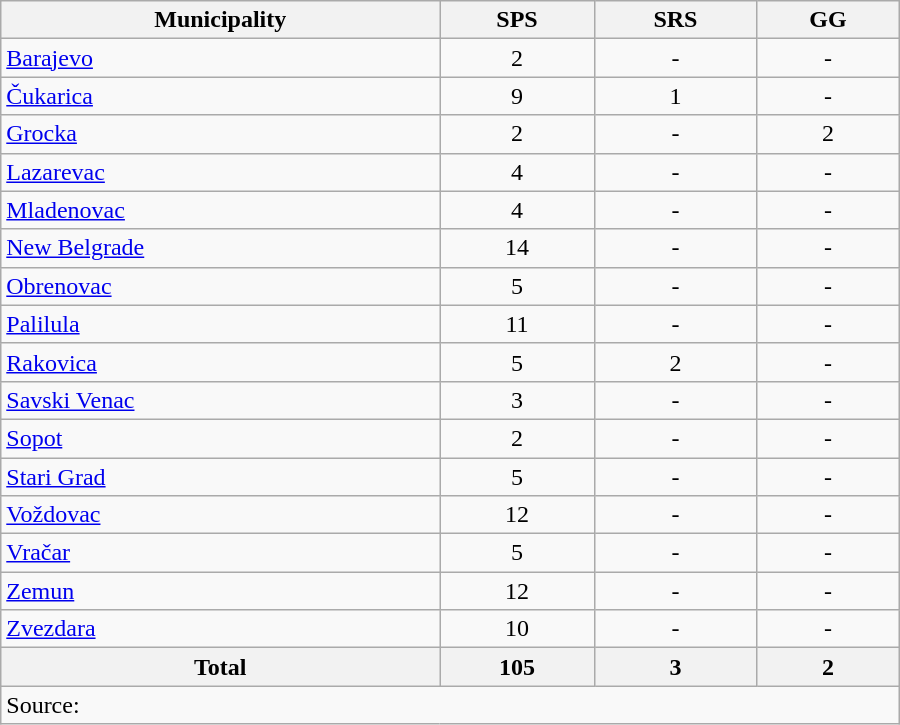<table style="width:600px;" class="wikitable">
<tr>
<th align="centre">Municipality</th>
<th align="centre">SPS</th>
<th align="centre">SRS</th>
<th align="centre">GG</th>
</tr>
<tr>
<td align="left"><a href='#'>Barajevo</a></td>
<td align="center">2</td>
<td align="center">-</td>
<td align="center">-</td>
</tr>
<tr>
<td align="left"><a href='#'>Čukarica</a></td>
<td align="center">9</td>
<td align="center">1</td>
<td align="center">-</td>
</tr>
<tr>
<td align="left"><a href='#'>Grocka</a></td>
<td align="center">2</td>
<td align="center">-</td>
<td align="center">2</td>
</tr>
<tr>
<td align="left"><a href='#'>Lazarevac</a></td>
<td align="center">4</td>
<td align="center">-</td>
<td align="center">-</td>
</tr>
<tr>
<td align="left"><a href='#'>Mladenovac</a></td>
<td align="center">4</td>
<td align="center">-</td>
<td align="center">-</td>
</tr>
<tr>
<td align="left"><a href='#'>New Belgrade</a></td>
<td align="center">14</td>
<td align="center">-</td>
<td align="center">-</td>
</tr>
<tr>
<td align="left"><a href='#'>Obrenovac</a></td>
<td align="center">5</td>
<td align="center">-</td>
<td align="center">-</td>
</tr>
<tr>
<td align="left"><a href='#'>Palilula</a></td>
<td align="center">11</td>
<td align="center">-</td>
<td align="center">-</td>
</tr>
<tr>
<td align="left"><a href='#'>Rakovica</a></td>
<td align="center">5</td>
<td align="center">2</td>
<td align="center">-</td>
</tr>
<tr>
<td align="left"><a href='#'>Savski Venac</a></td>
<td align="center">3</td>
<td align="center">-</td>
<td align="center">-</td>
</tr>
<tr>
<td align="left"><a href='#'>Sopot</a></td>
<td align="center">2</td>
<td align="center">-</td>
<td align="center">-</td>
</tr>
<tr>
<td align="left"><a href='#'>Stari Grad</a></td>
<td align="center">5</td>
<td align="center">-</td>
<td align="center">-</td>
</tr>
<tr>
<td align="left"><a href='#'>Voždovac</a></td>
<td align="center">12</td>
<td align="center">-</td>
<td align="center">-</td>
</tr>
<tr>
<td align="left"><a href='#'>Vračar</a></td>
<td align="center">5</td>
<td align="center">-</td>
<td align="center">-</td>
</tr>
<tr>
<td align="left"><a href='#'>Zemun</a></td>
<td align="center">12</td>
<td align="center">-</td>
<td align="center">-</td>
</tr>
<tr>
<td align="left"><a href='#'>Zvezdara</a></td>
<td align="center">10</td>
<td align="center">-</td>
<td align="center">-</td>
</tr>
<tr>
<th align="left">Total</th>
<th align="centre">105</th>
<th align="centre">3</th>
<th align="centre">2</th>
</tr>
<tr>
<td colspan=6>Source: </td>
</tr>
</table>
